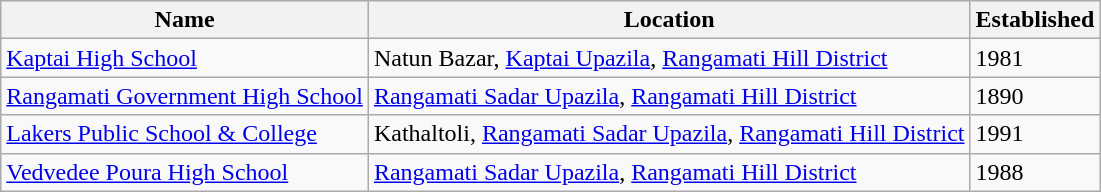<table class="wikitable sortable">
<tr>
<th>Name</th>
<th>Location</th>
<th>Established</th>
</tr>
<tr>
<td><a href='#'>Kaptai High School</a></td>
<td>Natun Bazar, <a href='#'>Kaptai Upazila</a>, <a href='#'>Rangamati Hill District</a></td>
<td>1981</td>
</tr>
<tr>
<td><a href='#'>Rangamati Government High School</a></td>
<td><a href='#'>Rangamati Sadar Upazila</a>, <a href='#'>Rangamati Hill District</a></td>
<td>1890</td>
</tr>
<tr>
<td><a href='#'>Lakers Public School & College</a></td>
<td>Kathaltoli, <a href='#'>Rangamati Sadar Upazila</a>, <a href='#'>Rangamati Hill District</a></td>
<td>1991</td>
</tr>
<tr>
<td><a href='#'>Vedvedee Poura High School</a></td>
<td><a href='#'>Rangamati Sadar Upazila</a>, <a href='#'>Rangamati Hill District</a></td>
<td>1988</td>
</tr>
</table>
